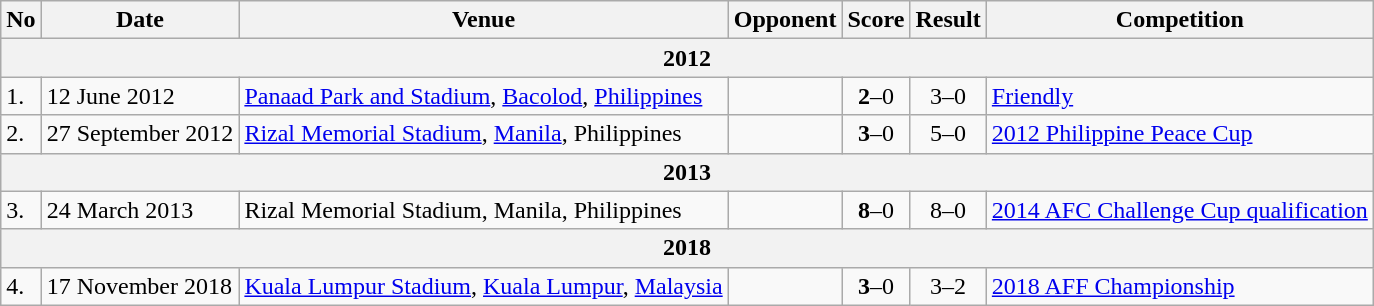<table class="wikitable" style="font-size:100%;">
<tr>
<th>No</th>
<th>Date</th>
<th>Venue</th>
<th>Opponent</th>
<th>Score</th>
<th>Result</th>
<th>Competition</th>
</tr>
<tr>
<th colspan="7">2012</th>
</tr>
<tr>
<td>1.</td>
<td>12 June 2012</td>
<td><a href='#'>Panaad Park and Stadium</a>, <a href='#'>Bacolod</a>, <a href='#'>Philippines</a></td>
<td></td>
<td align=center><strong>2</strong>–0</td>
<td align=center>3–0</td>
<td><a href='#'>Friendly</a></td>
</tr>
<tr>
<td>2.</td>
<td>27 September 2012</td>
<td><a href='#'>Rizal Memorial Stadium</a>, <a href='#'>Manila</a>, Philippines</td>
<td></td>
<td align=center><strong>3</strong>–0</td>
<td align=center>5–0</td>
<td><a href='#'>2012 Philippine Peace Cup</a></td>
</tr>
<tr>
<th colspan="7">2013</th>
</tr>
<tr>
<td>3.</td>
<td>24 March 2013</td>
<td>Rizal Memorial Stadium, Manila, Philippines</td>
<td></td>
<td align=center><strong>8</strong>–0</td>
<td align=center>8–0</td>
<td><a href='#'>2014 AFC Challenge Cup qualification</a></td>
</tr>
<tr>
<th colspan="7">2018</th>
</tr>
<tr>
<td>4.</td>
<td>17 November 2018</td>
<td><a href='#'>Kuala Lumpur Stadium</a>, <a href='#'>Kuala Lumpur</a>, <a href='#'>Malaysia</a></td>
<td></td>
<td align=center><strong>3</strong>–0</td>
<td align=center>3–2</td>
<td><a href='#'>2018 AFF Championship</a></td>
</tr>
</table>
